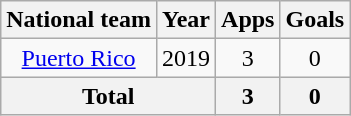<table class="wikitable" style="text-align:center">
<tr>
<th>National team</th>
<th>Year</th>
<th>Apps</th>
<th>Goals</th>
</tr>
<tr>
<td rowspan="1"><a href='#'>Puerto Rico</a></td>
<td>2019</td>
<td>3</td>
<td>0</td>
</tr>
<tr>
<th colspan=2>Total</th>
<th>3</th>
<th>0</th>
</tr>
</table>
